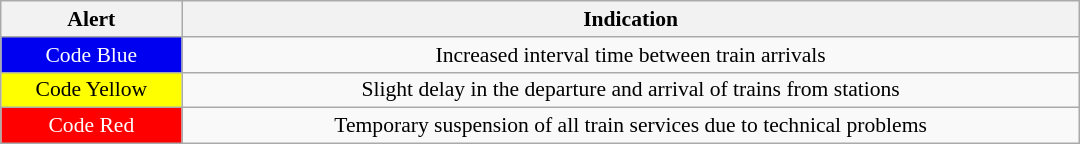<table class="wikitable" style="margin:5px auto 5px auto; text-align:center; width:50em; font-size:90%;">
<tr>
<th>Alert</th>
<th>Indication</th>
</tr>
<tr>
<td style="background:#0000f1; color:white;">Code Blue</td>
<td>Increased interval time between train arrivals</td>
</tr>
<tr>
<td style="background:yellow; color:black;">Code Yellow</td>
<td>Slight delay in the departure and arrival of trains from stations</td>
</tr>
<tr>
<td style="background:red; color:white;">Code Red</td>
<td>Temporary suspension of all train services due to technical problems</td>
</tr>
</table>
